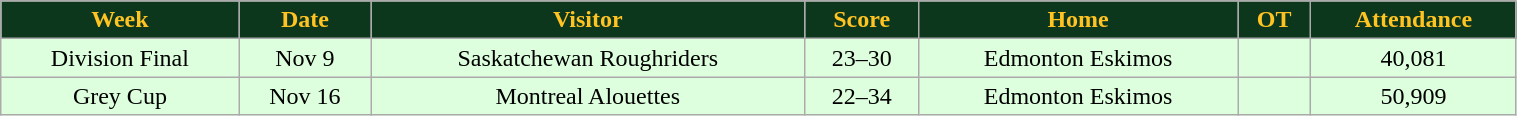<table class="wikitable" width="80%">
<tr align="center" style="background:#0C371D;color:#ffc322;">
<td><strong>Week</strong></td>
<td><strong>Date</strong></td>
<td><strong>Visitor</strong></td>
<td><strong>Score</strong></td>
<td><strong>Home</strong></td>
<td><strong>OT</strong></td>
<td><strong>Attendance</strong></td>
</tr>
<tr align="center" bgcolor="#ddffdd">
<td>Division Final</td>
<td>Nov 9</td>
<td>Saskatchewan Roughriders</td>
<td>23–30</td>
<td>Edmonton Eskimos</td>
<td></td>
<td>40,081</td>
</tr>
<tr align="center" bgcolor="#ddffdd">
<td>Grey Cup</td>
<td>Nov 16</td>
<td>Montreal Alouettes</td>
<td>22–34</td>
<td>Edmonton Eskimos</td>
<td></td>
<td>50,909</td>
</tr>
</table>
